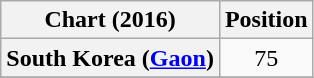<table class="wikitable plainrowheaders">
<tr>
<th>Chart (2016)</th>
<th>Position</th>
</tr>
<tr>
<th scope="row">South Korea (<a href='#'>Gaon</a>)</th>
<td align="center">75</td>
</tr>
<tr>
</tr>
</table>
